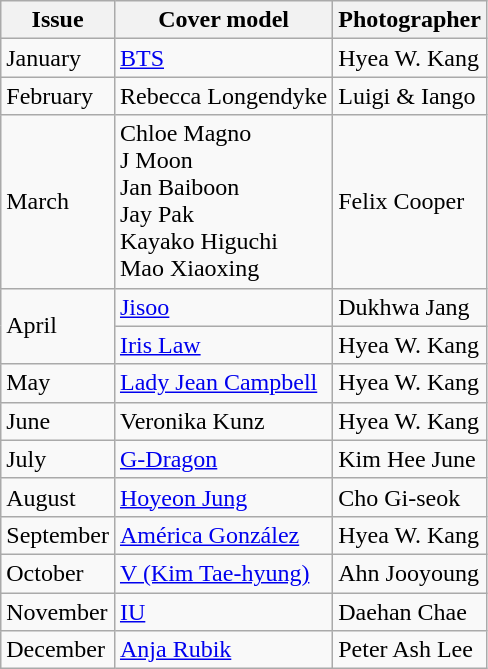<table class="sortable wikitable">
<tr>
<th>Issue</th>
<th>Cover model</th>
<th>Photographer</th>
</tr>
<tr>
<td>January</td>
<td><a href='#'>BTS</a></td>
<td>Hyea W. Kang</td>
</tr>
<tr>
<td>February</td>
<td>Rebecca Longendyke</td>
<td>Luigi & Iango</td>
</tr>
<tr>
<td>March</td>
<td>Chloe Magno<br> J Moon<br>Jan Baiboon<br> Jay Pak<br>Kayako Higuchi<br>Mao Xiaoxing</td>
<td>Felix Cooper</td>
</tr>
<tr>
<td rowspan = 2>April</td>
<td><a href='#'>Jisoo</a></td>
<td>Dukhwa Jang</td>
</tr>
<tr>
<td><a href='#'>Iris Law</a></td>
<td>Hyea W. Kang</td>
</tr>
<tr>
<td>May</td>
<td><a href='#'>Lady Jean Campbell</a></td>
<td>Hyea W. Kang</td>
</tr>
<tr>
<td>June</td>
<td>Veronika Kunz</td>
<td>Hyea W. Kang</td>
</tr>
<tr>
<td>July</td>
<td><a href='#'>G-Dragon</a></td>
<td>Kim Hee June</td>
</tr>
<tr>
<td>August</td>
<td><a href='#'>Hoyeon Jung</a></td>
<td>Cho Gi-seok</td>
</tr>
<tr>
<td>September</td>
<td><a href='#'>América González</a></td>
<td>Hyea W. Kang</td>
</tr>
<tr>
<td>October</td>
<td><a href='#'> V (Kim Tae-hyung)</a></td>
<td>Ahn Jooyoung</td>
</tr>
<tr>
<td>November</td>
<td><a href='#'>IU</a></td>
<td>Daehan Chae</td>
</tr>
<tr>
<td>December</td>
<td><a href='#'>Anja Rubik</a></td>
<td>Peter Ash Lee</td>
</tr>
</table>
